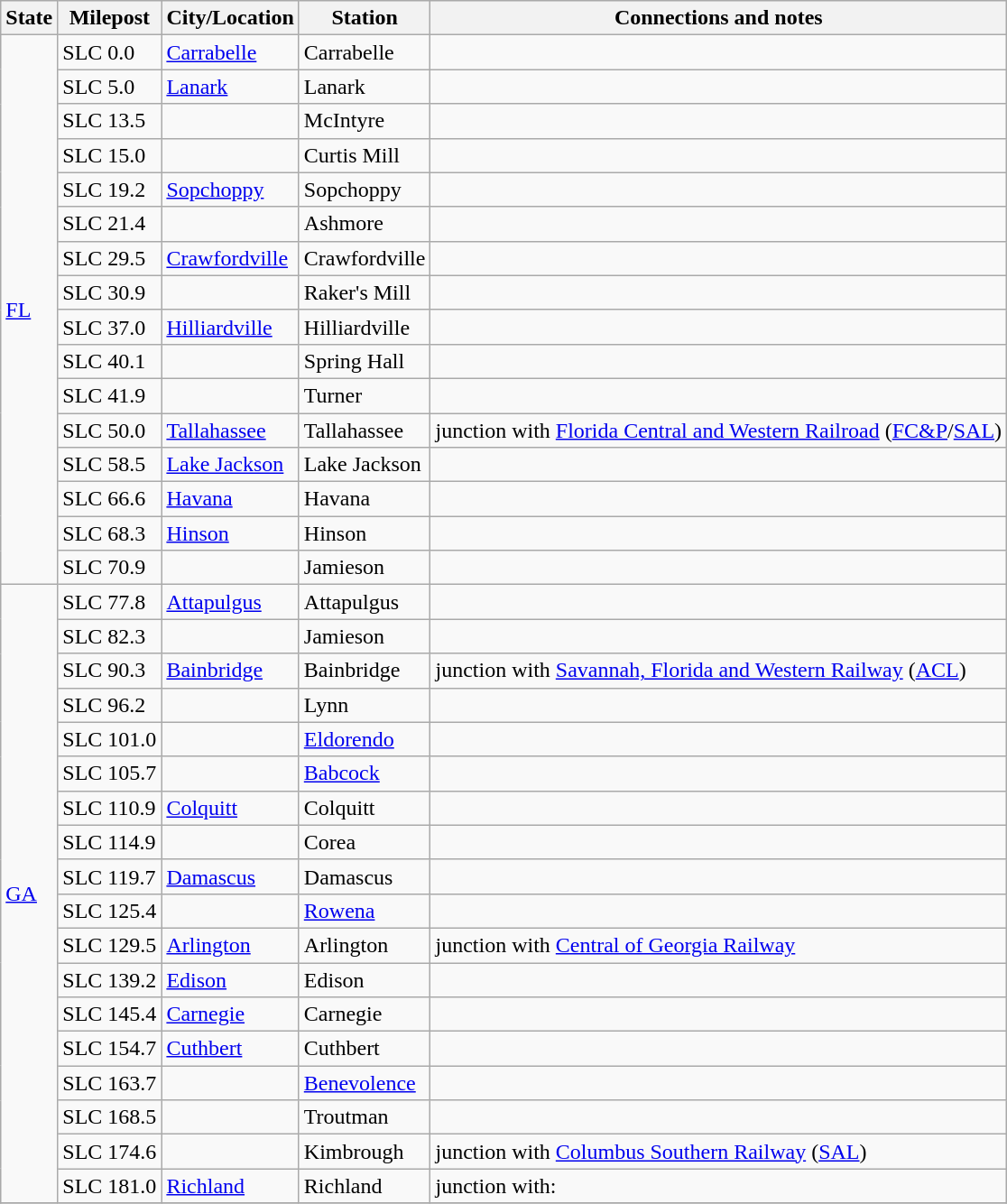<table class="wikitable">
<tr>
<th>State</th>
<th>Milepost</th>
<th>City/Location</th>
<th>Station</th>
<th>Connections and notes</th>
</tr>
<tr>
<td ! rowspan="16"><a href='#'>FL</a></td>
<td>SLC 0.0</td>
<td><a href='#'>Carrabelle</a></td>
<td>Carrabelle</td>
<td></td>
</tr>
<tr>
<td>SLC 5.0</td>
<td><a href='#'>Lanark</a></td>
<td>Lanark</td>
<td></td>
</tr>
<tr>
<td>SLC 13.5</td>
<td></td>
<td>McIntyre</td>
<td></td>
</tr>
<tr>
<td>SLC 15.0</td>
<td></td>
<td>Curtis Mill</td>
<td></td>
</tr>
<tr>
<td>SLC 19.2</td>
<td><a href='#'>Sopchoppy</a></td>
<td>Sopchoppy</td>
<td></td>
</tr>
<tr>
<td>SLC 21.4</td>
<td></td>
<td>Ashmore</td>
<td></td>
</tr>
<tr>
<td>SLC 29.5</td>
<td><a href='#'>Crawfordville</a></td>
<td>Crawfordville</td>
<td></td>
</tr>
<tr>
<td>SLC 30.9</td>
<td></td>
<td>Raker's Mill</td>
<td></td>
</tr>
<tr>
<td>SLC 37.0</td>
<td><a href='#'>Hilliardville</a></td>
<td>Hilliardville</td>
<td></td>
</tr>
<tr>
<td>SLC 40.1</td>
<td></td>
<td>Spring Hall</td>
<td></td>
</tr>
<tr>
<td>SLC 41.9</td>
<td></td>
<td>Turner</td>
<td></td>
</tr>
<tr>
<td>SLC 50.0</td>
<td><a href='#'>Tallahassee</a></td>
<td>Tallahassee</td>
<td>junction with <a href='#'>Florida Central and Western Railroad</a> (<a href='#'>FC&P</a>/<a href='#'>SAL</a>)</td>
</tr>
<tr>
<td>SLC 58.5</td>
<td><a href='#'>Lake Jackson</a></td>
<td>Lake Jackson</td>
<td></td>
</tr>
<tr>
<td>SLC 66.6</td>
<td><a href='#'>Havana</a></td>
<td>Havana</td>
<td></td>
</tr>
<tr>
<td>SLC 68.3</td>
<td><a href='#'>Hinson</a></td>
<td>Hinson</td>
<td></td>
</tr>
<tr>
<td>SLC 70.9</td>
<td></td>
<td>Jamieson</td>
<td></td>
</tr>
<tr>
<td ! rowspan="18"><a href='#'>GA</a></td>
<td>SLC 77.8</td>
<td><a href='#'>Attapulgus</a></td>
<td>Attapulgus</td>
<td></td>
</tr>
<tr>
<td>SLC 82.3</td>
<td></td>
<td>Jamieson</td>
<td></td>
</tr>
<tr>
<td>SLC 90.3</td>
<td><a href='#'>Bainbridge</a></td>
<td>Bainbridge</td>
<td>junction with <a href='#'>Savannah, Florida and Western Railway</a> (<a href='#'>ACL</a>)</td>
</tr>
<tr>
<td>SLC 96.2</td>
<td></td>
<td>Lynn</td>
<td></td>
</tr>
<tr>
<td>SLC 101.0</td>
<td></td>
<td><a href='#'>Eldorendo</a></td>
<td></td>
</tr>
<tr>
<td>SLC 105.7</td>
<td></td>
<td><a href='#'>Babcock</a></td>
<td></td>
</tr>
<tr>
<td>SLC 110.9</td>
<td><a href='#'>Colquitt</a></td>
<td>Colquitt</td>
<td></td>
</tr>
<tr>
<td>SLC 114.9</td>
<td></td>
<td>Corea</td>
<td></td>
</tr>
<tr>
<td>SLC 119.7</td>
<td><a href='#'>Damascus</a></td>
<td>Damascus</td>
<td></td>
</tr>
<tr>
<td>SLC 125.4</td>
<td></td>
<td><a href='#'>Rowena</a></td>
<td></td>
</tr>
<tr>
<td>SLC 129.5</td>
<td><a href='#'>Arlington</a></td>
<td>Arlington</td>
<td>junction with <a href='#'>Central of Georgia Railway</a></td>
</tr>
<tr>
<td>SLC 139.2</td>
<td><a href='#'>Edison</a></td>
<td>Edison</td>
<td></td>
</tr>
<tr>
<td>SLC 145.4</td>
<td><a href='#'>Carnegie</a></td>
<td>Carnegie</td>
<td></td>
</tr>
<tr>
<td>SLC 154.7</td>
<td><a href='#'>Cuthbert</a></td>
<td>Cuthbert</td>
<td></td>
</tr>
<tr>
<td>SLC 163.7</td>
<td></td>
<td><a href='#'>Benevolence</a></td>
<td></td>
</tr>
<tr>
<td>SLC 168.5</td>
<td></td>
<td>Troutman</td>
<td></td>
</tr>
<tr>
<td>SLC 174.6</td>
<td></td>
<td>Kimbrough</td>
<td>junction with <a href='#'>Columbus Southern Railway</a> (<a href='#'>SAL</a>)</td>
</tr>
<tr>
<td>SLC 181.0</td>
<td><a href='#'>Richland</a></td>
<td>Richland</td>
<td>junction with:<br></td>
</tr>
<tr>
</tr>
</table>
